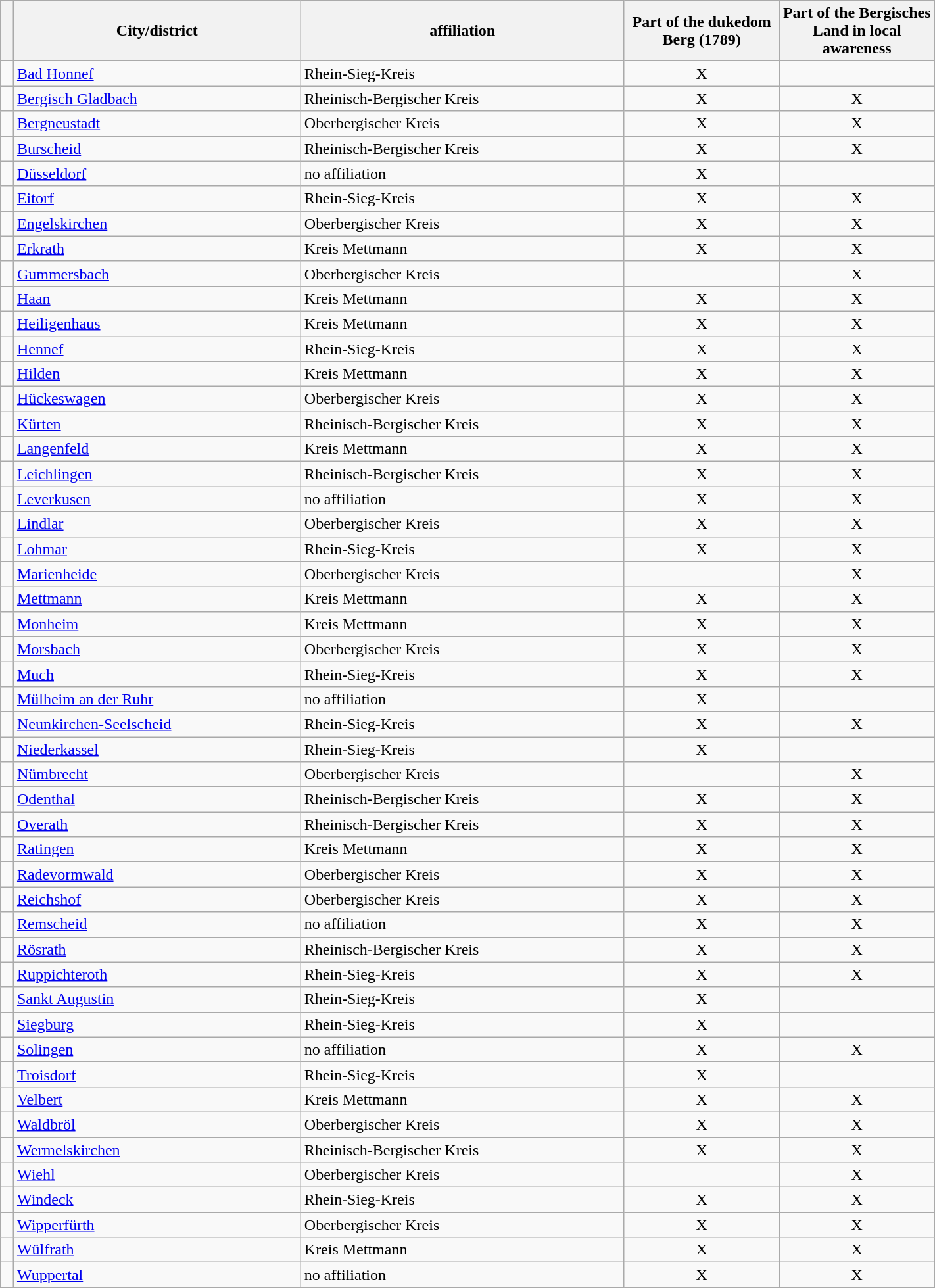<table class="wikitable sortable" width=75%>
<tr>
<th></th>
<th>City/district</th>
<th>affiliation</th>
<th width=150px align=center>Part of the dukedom Berg (1789)</th>
<th width=150px align=center>Part of the Bergisches Land in local awareness</th>
</tr>
<tr>
<td align=center></td>
<td><a href='#'>Bad Honnef</a></td>
<td>Rhein-Sieg-Kreis</td>
<td align=center>X</td>
<td align=center></td>
</tr>
<tr>
<td align=center></td>
<td><a href='#'>Bergisch Gladbach</a></td>
<td>Rheinisch-Bergischer Kreis</td>
<td align=center>X</td>
<td align=center>X</td>
</tr>
<tr>
<td align=center></td>
<td><a href='#'>Bergneustadt</a></td>
<td>Oberbergischer Kreis</td>
<td align=center>X</td>
<td align=center>X</td>
</tr>
<tr>
<td align=center></td>
<td><a href='#'>Burscheid</a></td>
<td>Rheinisch-Bergischer Kreis</td>
<td align=center>X</td>
<td align=center>X</td>
</tr>
<tr>
<td align=center></td>
<td><a href='#'>Düsseldorf</a></td>
<td>no affiliation</td>
<td align=center>X</td>
<td align=center></td>
</tr>
<tr>
<td align=center></td>
<td><a href='#'>Eitorf</a></td>
<td>Rhein-Sieg-Kreis</td>
<td align=center>X</td>
<td align=center>X</td>
</tr>
<tr>
<td align=center></td>
<td><a href='#'>Engelskirchen</a></td>
<td>Oberbergischer Kreis</td>
<td align=center>X</td>
<td align=center>X</td>
</tr>
<tr>
<td align=center></td>
<td><a href='#'>Erkrath</a></td>
<td>Kreis Mettmann</td>
<td align=center>X</td>
<td align=center>X</td>
</tr>
<tr>
<td align=center></td>
<td><a href='#'>Gummersbach</a></td>
<td>Oberbergischer Kreis</td>
<td></td>
<td align=center>X</td>
</tr>
<tr>
<td align=center></td>
<td><a href='#'>Haan</a></td>
<td>Kreis Mettmann</td>
<td align=center>X</td>
<td align=center>X</td>
</tr>
<tr>
<td align=center></td>
<td><a href='#'>Heiligenhaus</a></td>
<td>Kreis Mettmann</td>
<td align=center>X</td>
<td align=center>X</td>
</tr>
<tr>
<td align=center></td>
<td><a href='#'>Hennef</a></td>
<td>Rhein-Sieg-Kreis</td>
<td align=center>X</td>
<td align=center>X</td>
</tr>
<tr>
<td align=center></td>
<td><a href='#'>Hilden</a></td>
<td>Kreis Mettmann</td>
<td align=center>X</td>
<td align=center>X</td>
</tr>
<tr>
<td align=center></td>
<td><a href='#'>Hückeswagen</a></td>
<td>Oberbergischer Kreis</td>
<td align=center>X</td>
<td align=center>X</td>
</tr>
<tr>
<td align=center></td>
<td><a href='#'>Kürten</a></td>
<td>Rheinisch-Bergischer Kreis</td>
<td align=center>X</td>
<td align=center>X</td>
</tr>
<tr>
<td align=center></td>
<td><a href='#'>Langenfeld</a></td>
<td>Kreis Mettmann</td>
<td align=center>X</td>
<td align=center>X</td>
</tr>
<tr>
<td align=center></td>
<td><a href='#'>Leichlingen</a></td>
<td>Rheinisch-Bergischer Kreis</td>
<td align=center>X</td>
<td align=center>X</td>
</tr>
<tr>
<td align=center></td>
<td><a href='#'>Leverkusen</a></td>
<td>no affiliation</td>
<td align=center>X</td>
<td align=center>X</td>
</tr>
<tr>
<td align=center></td>
<td><a href='#'>Lindlar</a></td>
<td>Oberbergischer Kreis</td>
<td align=center>X</td>
<td align=center>X</td>
</tr>
<tr>
<td align=center></td>
<td><a href='#'>Lohmar</a></td>
<td>Rhein-Sieg-Kreis</td>
<td align=center>X</td>
<td align=center>X</td>
</tr>
<tr>
<td align=center></td>
<td><a href='#'>Marienheide</a></td>
<td>Oberbergischer Kreis</td>
<td align=center></td>
<td align=center>X</td>
</tr>
<tr>
<td align=center></td>
<td><a href='#'>Mettmann</a></td>
<td>Kreis Mettmann</td>
<td align=center>X</td>
<td align=center>X</td>
</tr>
<tr>
<td align=center></td>
<td><a href='#'>Monheim</a></td>
<td>Kreis Mettmann</td>
<td align=center>X</td>
<td align=center>X</td>
</tr>
<tr>
<td align=center></td>
<td><a href='#'>Morsbach</a></td>
<td>Oberbergischer Kreis</td>
<td align=center>X</td>
<td align=center>X</td>
</tr>
<tr>
<td align=center></td>
<td><a href='#'>Much</a></td>
<td>Rhein-Sieg-Kreis</td>
<td align=center>X</td>
<td align=center>X</td>
</tr>
<tr>
<td align=center></td>
<td><a href='#'>Mülheim an der Ruhr</a></td>
<td>no affiliation</td>
<td align=center>X</td>
<td align=center></td>
</tr>
<tr>
<td align=center></td>
<td><a href='#'>Neunkirchen-Seelscheid</a></td>
<td>Rhein-Sieg-Kreis</td>
<td align=center>X</td>
<td align=center>X</td>
</tr>
<tr>
<td align=center></td>
<td><a href='#'>Niederkassel</a></td>
<td>Rhein-Sieg-Kreis</td>
<td align=center>X</td>
<td align=center></td>
</tr>
<tr>
<td align=center></td>
<td><a href='#'>Nümbrecht</a></td>
<td>Oberbergischer Kreis</td>
<td align=center></td>
<td align=center>X</td>
</tr>
<tr>
<td align=center></td>
<td><a href='#'>Odenthal</a></td>
<td>Rheinisch-Bergischer Kreis</td>
<td align=center>X</td>
<td align=center>X</td>
</tr>
<tr>
<td align=center></td>
<td><a href='#'>Overath</a></td>
<td>Rheinisch-Bergischer Kreis</td>
<td align=center>X</td>
<td align=center>X</td>
</tr>
<tr>
<td align=center></td>
<td><a href='#'>Ratingen</a></td>
<td>Kreis Mettmann</td>
<td align=center>X</td>
<td align=center>X</td>
</tr>
<tr>
<td align=center></td>
<td><a href='#'>Radevormwald</a></td>
<td>Oberbergischer Kreis</td>
<td align=center>X</td>
<td align=center>X</td>
</tr>
<tr>
<td align=center></td>
<td><a href='#'>Reichshof</a></td>
<td>Oberbergischer Kreis</td>
<td align=center>X</td>
<td align=center>X</td>
</tr>
<tr>
<td align=center></td>
<td><a href='#'>Remscheid</a></td>
<td>no affiliation</td>
<td align=center>X</td>
<td align=center>X</td>
</tr>
<tr>
<td align=center></td>
<td><a href='#'>Rösrath</a></td>
<td>Rheinisch-Bergischer Kreis</td>
<td align=center>X</td>
<td align=center>X</td>
</tr>
<tr>
<td align=center></td>
<td><a href='#'>Ruppichteroth</a></td>
<td>Rhein-Sieg-Kreis</td>
<td align=center>X</td>
<td align=center>X</td>
</tr>
<tr>
<td align=center></td>
<td><a href='#'>Sankt Augustin</a></td>
<td>Rhein-Sieg-Kreis</td>
<td align=center>X</td>
<td align=center></td>
</tr>
<tr>
<td align=center></td>
<td><a href='#'>Siegburg</a></td>
<td>Rhein-Sieg-Kreis</td>
<td align=center>X</td>
<td align=center></td>
</tr>
<tr>
<td align=center></td>
<td><a href='#'>Solingen</a></td>
<td>no affiliation</td>
<td align=center>X</td>
<td align=center>X</td>
</tr>
<tr>
<td align=center></td>
<td><a href='#'>Troisdorf</a></td>
<td>Rhein-Sieg-Kreis</td>
<td align=center>X</td>
<td align=center></td>
</tr>
<tr>
<td align=center></td>
<td><a href='#'>Velbert</a></td>
<td>Kreis Mettmann</td>
<td align=center>X</td>
<td align=center>X</td>
</tr>
<tr>
<td align=center></td>
<td><a href='#'>Waldbröl</a></td>
<td>Oberbergischer Kreis</td>
<td align=center>X</td>
<td align=center>X</td>
</tr>
<tr>
<td align=center></td>
<td><a href='#'>Wermelskirchen</a></td>
<td>Rheinisch-Bergischer Kreis</td>
<td align=center>X</td>
<td align=center>X</td>
</tr>
<tr>
<td align=center></td>
<td><a href='#'>Wiehl</a></td>
<td>Oberbergischer Kreis</td>
<td align=center></td>
<td align=center>X</td>
</tr>
<tr>
<td align=center></td>
<td><a href='#'>Windeck</a></td>
<td>Rhein-Sieg-Kreis</td>
<td align=center>X</td>
<td align=center>X</td>
</tr>
<tr>
<td align=center></td>
<td><a href='#'>Wipperfürth</a></td>
<td>Oberbergischer Kreis</td>
<td align=center>X</td>
<td align=center>X</td>
</tr>
<tr>
<td align=center></td>
<td><a href='#'>Wülfrath</a></td>
<td>Kreis Mettmann</td>
<td align=center>X</td>
<td align=center>X</td>
</tr>
<tr>
<td align=center></td>
<td><a href='#'>Wuppertal</a></td>
<td>no affiliation</td>
<td align=center>X</td>
<td align=center>X</td>
</tr>
<tr>
</tr>
</table>
